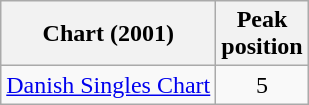<table class="wikitable">
<tr>
<th>Chart (2001)</th>
<th>Peak<br>position</th>
</tr>
<tr>
<td><a href='#'>Danish Singles Chart</a></td>
<td align="center">5</td>
</tr>
</table>
